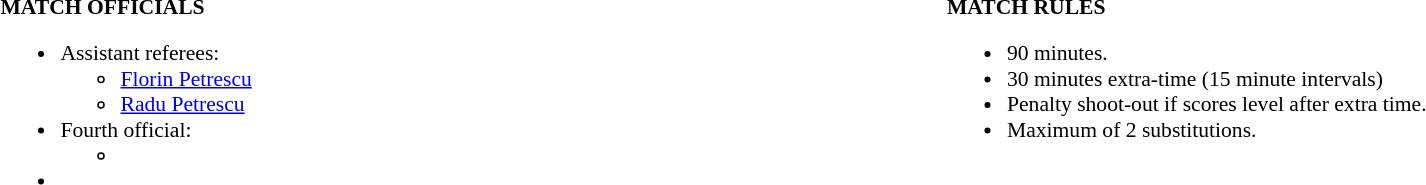<table width=100% style="font-size: 90%">
<tr>
<td width=50% valign=top><br><strong>MATCH OFFICIALS</strong><ul><li>Assistant referees:<ul><li> <a href='#'>Florin Petrescu</a></li><li> <a href='#'>Radu Petrescu</a></li></ul></li><li>Fourth official:<ul><li></li></ul></li><li></li></ul></td>
<td width=50% valign=top><br><strong>MATCH RULES</strong><ul><li>90 minutes.</li><li>30 minutes extra-time (15 minute intervals)</li><li>Penalty shoot-out if scores level after extra time.</li><li>Maximum of 2 substitutions.</li></ul></td>
</tr>
</table>
